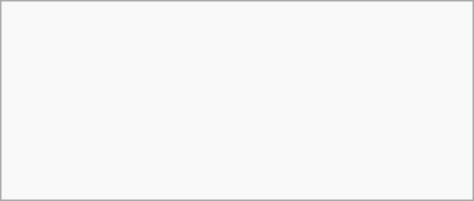<table class="wikitable" width=25%>
<tr>
<td><br><br>
<br>
<br>
<br>
<br>
<br>
</td>
</tr>
</table>
